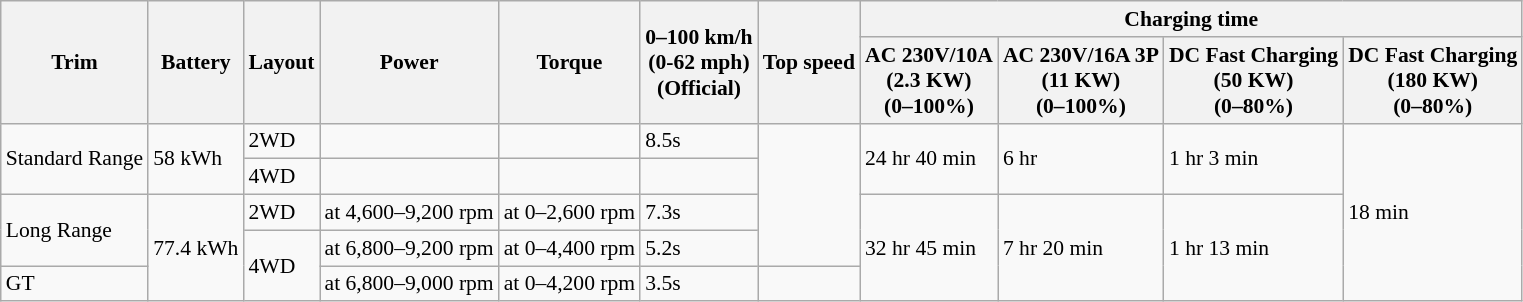<table class="wikitable collapsible" style="text-align:left; font-size:90%;">
<tr>
<th rowspan ="2">Trim</th>
<th rowspan ="2">Battery</th>
<th rowspan ="2">Layout</th>
<th rowspan ="2">Power</th>
<th rowspan ="2">Torque</th>
<th rowspan ="2">0–100 km/h<br>(0-62 mph)<br>(Official)</th>
<th rowspan ="2">Top speed</th>
<th colspan ="4">Charging time</th>
</tr>
<tr>
<th>AC 230V/10A<br>(2.3 KW)<br>(0–100%)</th>
<th>AC 230V/16A 3P<br>(11 KW)<br>(0–100%)</th>
<th>DC Fast Charging<br>(50 KW)<br>(0–80%)</th>
<th>DC Fast Charging<br>(180 KW)<br>(0–80%)</th>
</tr>
<tr>
<td rowspan="2">Standard Range</td>
<td rowspan="2">58 kWh</td>
<td>2WD</td>
<td></td>
<td></td>
<td>8.5s</td>
<td rowspan=4></td>
<td rowspan=2>24 hr 40 min</td>
<td rowspan=2>6 hr</td>
<td rowspan=2>1 hr 3 min</td>
<td rowspan=5>18 min</td>
</tr>
<tr>
<td>4WD</td>
<td></td>
<td></td>
<td></td>
</tr>
<tr>
<td rowspan="2">Long Range</td>
<td rowspan="3">77.4 kWh</td>
<td>2WD</td>
<td> at 4,600–9,200 rpm</td>
<td> at 0–2,600 rpm</td>
<td>7.3s</td>
<td rowspan="3">32 hr 45 min</td>
<td rowspan="3">7 hr 20 min</td>
<td rowspan="3">1 hr 13 min</td>
</tr>
<tr>
<td rowspan="2">4WD</td>
<td> at 6,800–9,200 rpm</td>
<td> at 0–4,400 rpm</td>
<td>5.2s</td>
</tr>
<tr>
<td>GT</td>
<td> at 6,800–9,000 rpm</td>
<td> at 0–4,200 rpm</td>
<td>3.5s</td>
<td></td>
</tr>
</table>
